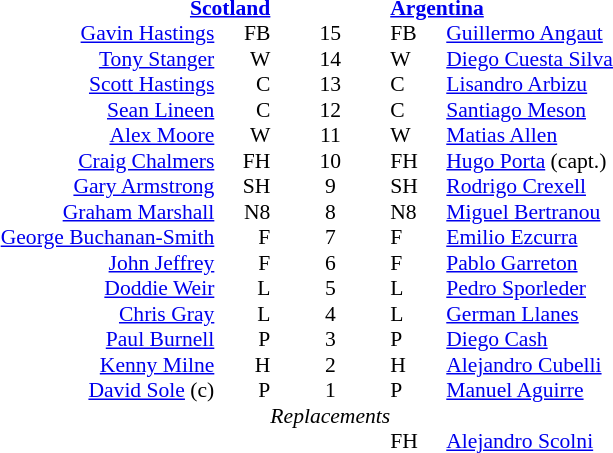<table width="100%" style="font-size:90%" cellspacing="0" cellpadding="0" align=center>
<tr>
<td width=41%;text-align=right></td>
<td width=3%;text-align:right></td>
<td width=4%;text-align:center></td>
<td width=3%;text-align:left></td>
<td width=49%;text-align:left></td>
</tr>
<tr>
<td colspan=2 align=right><strong><a href='#'>Scotland</a></strong></td>
<td></td>
<td colspan=2><strong><a href='#'>Argentina</a></strong></td>
</tr>
<tr>
<td align=right><a href='#'>Gavin Hastings</a></td>
<td align=right>FB</td>
<td align=center>15</td>
<td>FB</td>
<td><a href='#'>Guillermo Angaut</a></td>
</tr>
<tr>
<td align=right><a href='#'>Tony Stanger</a></td>
<td align=right>W</td>
<td align=center>14</td>
<td>W</td>
<td><a href='#'>Diego Cuesta Silva</a></td>
</tr>
<tr>
<td align=right><a href='#'>Scott Hastings</a></td>
<td align=right>C</td>
<td align=center>13</td>
<td>C</td>
<td><a href='#'>Lisandro Arbizu</a></td>
</tr>
<tr>
<td align=right><a href='#'>Sean Lineen</a></td>
<td align=right>C</td>
<td align=center>12</td>
<td>C</td>
<td><a href='#'>Santiago Meson</a></td>
</tr>
<tr>
<td align=right><a href='#'>Alex Moore</a></td>
<td align=right>W</td>
<td align=center>11</td>
<td>W</td>
<td><a href='#'>Matias Allen</a></td>
</tr>
<tr>
<td align=right><a href='#'>Craig Chalmers</a></td>
<td align=right>FH</td>
<td align=center>10</td>
<td>FH</td>
<td><a href='#'>Hugo Porta</a> (capt.) </td>
</tr>
<tr>
<td align=right><a href='#'>Gary Armstrong</a></td>
<td align=right>SH</td>
<td align=center>9</td>
<td>SH</td>
<td><a href='#'>Rodrigo Crexell</a></td>
</tr>
<tr>
<td align=right><a href='#'>Graham Marshall</a></td>
<td align=right>N8</td>
<td align=center>8</td>
<td>N8</td>
<td><a href='#'>Miguel Bertranou</a></td>
</tr>
<tr>
<td align=right><a href='#'>George Buchanan-Smith</a></td>
<td align=right>F</td>
<td align=center>7</td>
<td>F</td>
<td><a href='#'>Emilio Ezcurra</a></td>
</tr>
<tr>
<td align=right><a href='#'>John Jeffrey</a></td>
<td align=right>F</td>
<td align=center>6</td>
<td>F</td>
<td><a href='#'>Pablo Garreton</a></td>
</tr>
<tr>
<td align=right><a href='#'>Doddie Weir</a></td>
<td align=right>L</td>
<td align=center>5</td>
<td>L</td>
<td><a href='#'>Pedro Sporleder</a></td>
</tr>
<tr>
<td align=right><a href='#'>Chris Gray</a></td>
<td align=right>L</td>
<td align=center>4</td>
<td>L</td>
<td><a href='#'>German Llanes</a></td>
</tr>
<tr>
<td align=right><a href='#'>Paul Burnell</a></td>
<td align=right>P</td>
<td align=center>3</td>
<td>P</td>
<td><a href='#'>Diego Cash</a></td>
</tr>
<tr>
<td align=right><a href='#'>Kenny Milne</a></td>
<td align=right>H</td>
<td align=center>2</td>
<td>H</td>
<td><a href='#'>Alejandro Cubelli</a></td>
</tr>
<tr>
<td align=right><a href='#'>David Sole</a> (c)</td>
<td align=right>P</td>
<td align=center>1</td>
<td>P</td>
<td><a href='#'>Manuel Aguirre</a></td>
</tr>
<tr>
<td></td>
<td></td>
<td align=center><em>Replacements</em></td>
<td></td>
<td></td>
</tr>
<tr>
<td align=right></td>
<td align=right></td>
<td align=center></td>
<td>FH</td>
<td><a href='#'>Alejandro Scolni</a> </td>
</tr>
</table>
